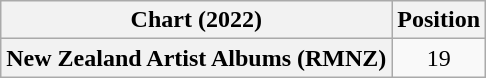<table class="wikitable sortable plainrowheaders">
<tr>
<th scope="col">Chart (2022)</th>
<th scope="col">Position</th>
</tr>
<tr>
<th scope="row">New Zealand Artist Albums (RMNZ)</th>
<td style="text-align:center;">19</td>
</tr>
</table>
